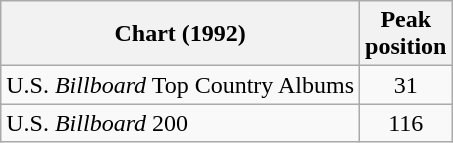<table class="wikitable">
<tr>
<th>Chart (1992)</th>
<th>Peak<br>position</th>
</tr>
<tr>
<td>U.S. <em>Billboard</em> Top Country Albums</td>
<td align="center">31</td>
</tr>
<tr>
<td>U.S. <em>Billboard</em> 200</td>
<td align="center">116</td>
</tr>
</table>
